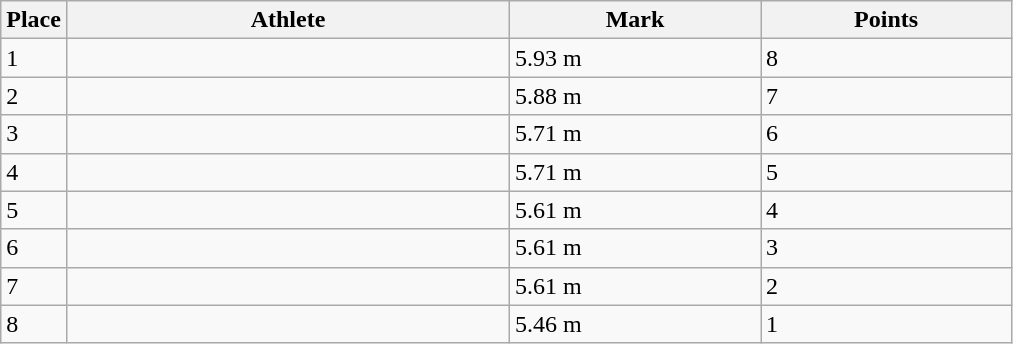<table class=wikitable>
<tr>
<th>Place</th>
<th style="width:18em">Athlete</th>
<th style="width:10em">Mark</th>
<th style="width:10em">Points</th>
</tr>
<tr>
<td>1</td>
<td></td>
<td>5.93 m</td>
<td>8</td>
</tr>
<tr>
<td>2</td>
<td></td>
<td>5.88 m</td>
<td>7</td>
</tr>
<tr>
<td>3</td>
<td></td>
<td>5.71 m</td>
<td>6</td>
</tr>
<tr>
<td>4</td>
<td></td>
<td>5.71 m</td>
<td>5</td>
</tr>
<tr>
<td>5</td>
<td></td>
<td>5.61 m</td>
<td>4</td>
</tr>
<tr>
<td>6</td>
<td></td>
<td>5.61 m</td>
<td>3</td>
</tr>
<tr>
<td>7</td>
<td></td>
<td>5.61 m</td>
<td>2</td>
</tr>
<tr>
<td>8</td>
<td></td>
<td>5.46 m</td>
<td>1</td>
</tr>
</table>
